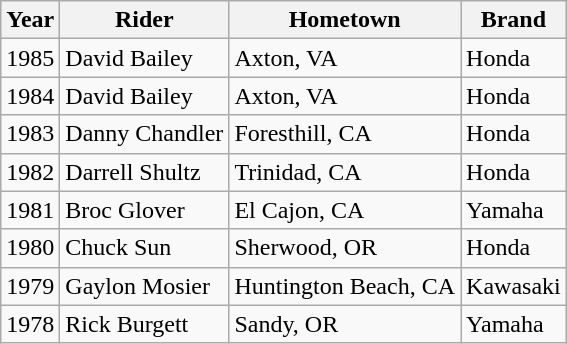<table class="wikitable">
<tr>
<th>Year</th>
<th>Rider</th>
<th>Hometown</th>
<th>Brand</th>
</tr>
<tr>
<td>1985</td>
<td>David Bailey</td>
<td>Axton, VA</td>
<td>Honda</td>
</tr>
<tr>
<td>1984</td>
<td>David Bailey</td>
<td>Axton, VA</td>
<td>Honda</td>
</tr>
<tr>
<td>1983</td>
<td>Danny Chandler</td>
<td>Foresthill, CA</td>
<td>Honda</td>
</tr>
<tr>
<td>1982</td>
<td>Darrell Shultz</td>
<td>Trinidad, CA</td>
<td>Honda</td>
</tr>
<tr>
<td>1981</td>
<td>Broc Glover</td>
<td>El Cajon, CA</td>
<td>Yamaha</td>
</tr>
<tr>
<td>1980</td>
<td>Chuck Sun</td>
<td>Sherwood, OR</td>
<td>Honda</td>
</tr>
<tr>
<td>1979</td>
<td>Gaylon Mosier</td>
<td>Huntington Beach, CA</td>
<td>Kawasaki</td>
</tr>
<tr>
<td>1978</td>
<td>Rick Burgett</td>
<td>Sandy, OR</td>
<td>Yamaha</td>
</tr>
</table>
